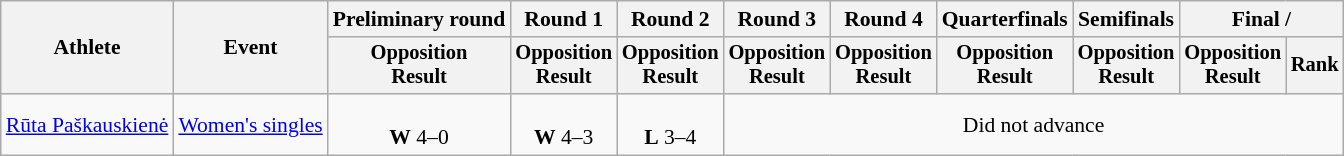<table class="wikitable" style="font-size:90%">
<tr>
<th rowspan="2">Athlete</th>
<th rowspan="2">Event</th>
<th>Preliminary round</th>
<th>Round 1</th>
<th>Round 2</th>
<th>Round 3</th>
<th>Round 4</th>
<th>Quarterfinals</th>
<th>Semifinals</th>
<th colspan=2>Final / </th>
</tr>
<tr style="font-size:95%">
<th>Opposition<br>Result</th>
<th>Opposition<br>Result</th>
<th>Opposition<br>Result</th>
<th>Opposition<br>Result</th>
<th>Opposition<br>Result</th>
<th>Opposition<br>Result</th>
<th>Opposition<br>Result</th>
<th>Opposition<br>Result</th>
<th>Rank</th>
</tr>
<tr align=center>
<td align=left><a href='#'>Rūta Paškauskienė</a></td>
<td align=left><a href='#'>Women's singles</a></td>
<td><br><strong>W</strong> 4–0</td>
<td><br><strong>W</strong> 4–3</td>
<td><br><strong>L</strong> 3–4</td>
<td colspan=6>Did not advance</td>
</tr>
</table>
